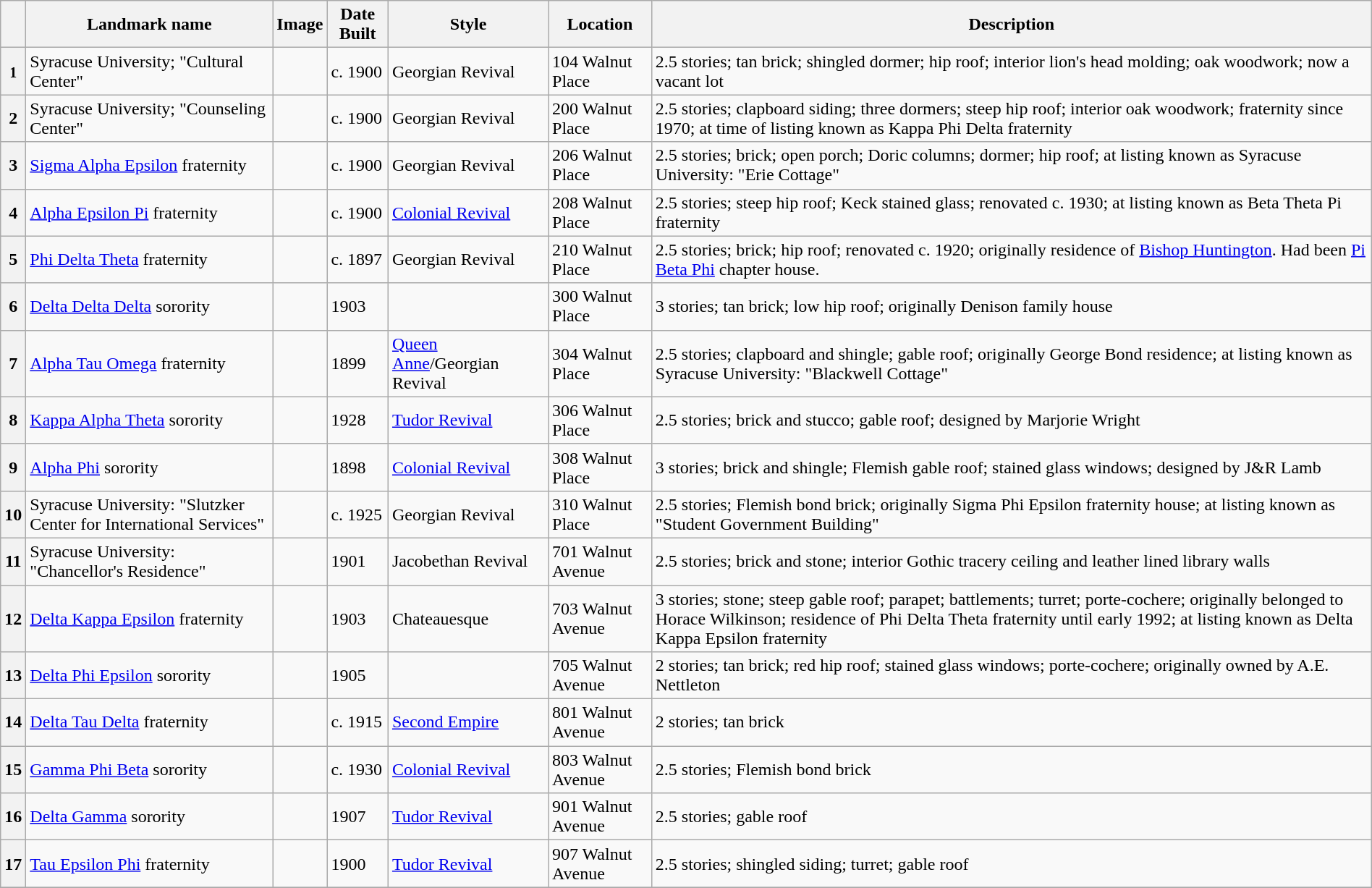<table class="wikitable sortable" style="width:100%">
<tr>
<th></th>
<th width="18%" ><strong>Landmark name</strong></th>
<th class="unsortable" ><strong>Image</strong></th>
<th><strong>Date Built</strong></th>
<th><strong>Style</strong></th>
<th><strong>Location</strong></th>
<th class="unsortable" ><strong>Description</strong></th>
</tr>
<tr ->
<th><small>1</small></th>
<td>Syracuse University; "Cultural Center"</td>
<td></td>
<td>c. 1900</td>
<td>Georgian Revival</td>
<td>104 Walnut Place</td>
<td>2.5 stories; tan brick; shingled dormer; hip roof; interior lion's head molding; oak woodwork; now a vacant lot</td>
</tr>
<tr ->
<th>2</th>
<td>Syracuse University; "Counseling Center"</td>
<td></td>
<td>c. 1900</td>
<td>Georgian Revival</td>
<td>200 Walnut Place</td>
<td>2.5 stories; clapboard siding; three dormers; steep hip roof; interior oak woodwork; fraternity since 1970; at time of listing known as Kappa Phi Delta fraternity</td>
</tr>
<tr ->
<th>3</th>
<td><a href='#'>Sigma Alpha Epsilon</a> fraternity</td>
<td></td>
<td>c. 1900</td>
<td>Georgian Revival</td>
<td>206 Walnut Place</td>
<td>2.5 stories; brick; open porch; Doric columns; dormer; hip roof; at listing known as Syracuse University: "Erie Cottage"</td>
</tr>
<tr ->
<th>4</th>
<td><a href='#'>Alpha Epsilon Pi</a> fraternity</td>
<td></td>
<td>c. 1900</td>
<td><a href='#'>Colonial Revival</a></td>
<td>208 Walnut Place</td>
<td>2.5 stories; steep hip roof; Keck stained glass; renovated c. 1930; at listing known as Beta Theta Pi fraternity</td>
</tr>
<tr ->
<th>5</th>
<td><a href='#'>Phi Delta Theta</a> fraternity</td>
<td></td>
<td>c. 1897</td>
<td>Georgian Revival</td>
<td>210 Walnut Place</td>
<td>2.5 stories; brick; hip roof; renovated c. 1920; originally residence of <a href='#'>Bishop Huntington</a>. Had been <a href='#'>Pi Beta Phi</a> chapter house.</td>
</tr>
<tr ->
<th>6</th>
<td><a href='#'>Delta Delta Delta</a> sorority</td>
<td></td>
<td>1903</td>
<td></td>
<td>300 Walnut Place</td>
<td>3 stories; tan brick; low hip roof; originally Denison family house</td>
</tr>
<tr ->
<th>7</th>
<td><a href='#'>Alpha Tau Omega</a> fraternity</td>
<td></td>
<td>1899</td>
<td><a href='#'>Queen Anne</a>/Georgian Revival</td>
<td>304 Walnut Place</td>
<td>2.5 stories; clapboard and shingle; gable roof; originally George Bond residence; at listing known as Syracuse University: "Blackwell Cottage"</td>
</tr>
<tr ->
<th>8</th>
<td><a href='#'>Kappa Alpha Theta</a> sorority</td>
<td></td>
<td>1928</td>
<td><a href='#'>Tudor Revival</a></td>
<td>306 Walnut Place</td>
<td>2.5 stories; brick and stucco; gable roof; designed by Marjorie Wright</td>
</tr>
<tr ->
<th>9</th>
<td><a href='#'>Alpha Phi</a> sorority</td>
<td></td>
<td>1898</td>
<td><a href='#'>Colonial Revival</a></td>
<td>308 Walnut Place</td>
<td>3 stories; brick and shingle; Flemish gable roof; stained glass windows; designed by J&R Lamb</td>
</tr>
<tr ->
<th>10</th>
<td>Syracuse University: "Slutzker Center for International Services"</td>
<td></td>
<td>c. 1925</td>
<td>Georgian Revival</td>
<td>310 Walnut Place</td>
<td>2.5 stories; Flemish bond brick; originally Sigma Phi Epsilon fraternity house; at listing known as "Student Government Building"</td>
</tr>
<tr ->
<th>11</th>
<td>Syracuse University: "Chancellor's Residence"</td>
<td></td>
<td>1901</td>
<td>Jacobethan Revival</td>
<td>701 Walnut Avenue</td>
<td>2.5 stories; brick and stone; interior Gothic tracery ceiling and leather lined library walls</td>
</tr>
<tr ->
<th>12</th>
<td><a href='#'>Delta Kappa Epsilon</a> fraternity</td>
<td></td>
<td>1903</td>
<td>Chateauesque</td>
<td>703 Walnut Avenue</td>
<td>3 stories; stone; steep gable roof; parapet; battlements; turret; porte-cochere; originally belonged to Horace Wilkinson; residence of Phi Delta Theta fraternity until early 1992; at listing known as Delta Kappa Epsilon fraternity</td>
</tr>
<tr ->
<th>13</th>
<td><a href='#'>Delta Phi Epsilon</a> sorority</td>
<td></td>
<td>1905</td>
<td></td>
<td>705 Walnut Avenue</td>
<td>2 stories; tan brick; red hip roof; stained glass windows; porte-cochere; originally owned by A.E. Nettleton</td>
</tr>
<tr ->
<th>14</th>
<td><a href='#'>Delta Tau Delta</a> fraternity</td>
<td></td>
<td>c. 1915</td>
<td><a href='#'>Second Empire</a></td>
<td>801 Walnut Avenue</td>
<td>2 stories; tan brick</td>
</tr>
<tr ->
<th>15</th>
<td><a href='#'>Gamma Phi Beta</a> sorority</td>
<td></td>
<td>c. 1930</td>
<td><a href='#'>Colonial Revival</a></td>
<td>803 Walnut Avenue</td>
<td>2.5 stories; Flemish bond brick</td>
</tr>
<tr ->
<th>16</th>
<td><a href='#'>Delta Gamma</a> sorority</td>
<td></td>
<td>1907</td>
<td><a href='#'>Tudor Revival</a></td>
<td>901 Walnut Avenue</td>
<td>2.5 stories; gable roof</td>
</tr>
<tr ->
<th>17</th>
<td><a href='#'>Tau Epsilon Phi</a> fraternity</td>
<td></td>
<td>1900</td>
<td><a href='#'>Tudor Revival</a></td>
<td>907 Walnut Avenue</td>
<td>2.5 stories; shingled siding; turret; gable roof</td>
</tr>
<tr ->
</tr>
</table>
